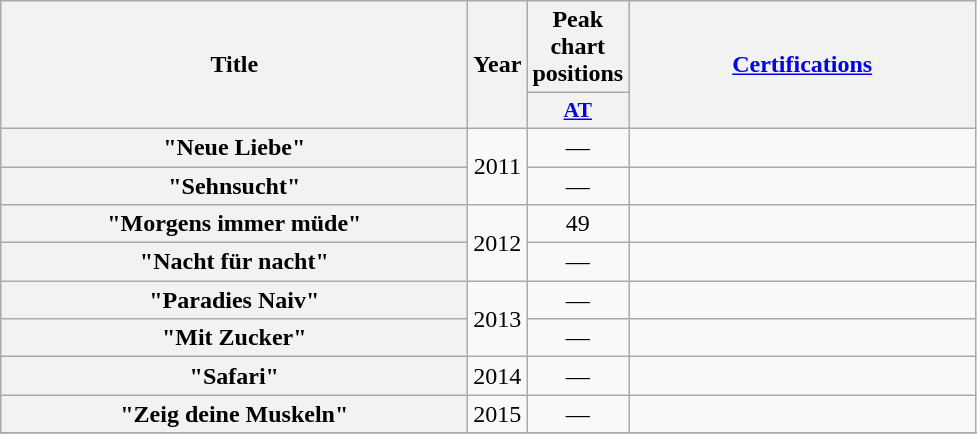<table class="wikitable plainrowheaders" style="text-align:center;">
<tr>
<th scope="col" rowspan="2" style="width:19em;">Title</th>
<th scope="col" rowspan="2">Year</th>
<th scope="col">Peak chart positions</th>
<th scope="col" rowspan="2" style="width:14em;"><a href='#'>Certifications</a></th>
</tr>
<tr>
<th scope="col" style="width:2.2em; font-size:90%;"><a href='#'>AT</a><br></th>
</tr>
<tr>
<th scope="row">"Neue Liebe"</th>
<td rowspan="2">2011</td>
<td>—</td>
<td></td>
</tr>
<tr>
<th scope="row">"Sehnsucht"</th>
<td>—</td>
<td></td>
</tr>
<tr>
<th scope="row">"Morgens immer müde"</th>
<td rowspan="2">2012</td>
<td>49</td>
<td></td>
</tr>
<tr>
<th scope="row">"Nacht für nacht"</th>
<td>—</td>
<td></td>
</tr>
<tr>
<th scope="row">"Paradies Naiv"</th>
<td rowspan="2">2013</td>
<td>—</td>
<td></td>
</tr>
<tr>
<th scope="row">"Mit Zucker"</th>
<td>—</td>
<td></td>
</tr>
<tr>
<th scope="row">"Safari"</th>
<td>2014</td>
<td>—</td>
<td></td>
</tr>
<tr>
<th scope="row">"Zeig deine Muskeln"</th>
<td>2015</td>
<td>—</td>
<td></td>
</tr>
<tr>
</tr>
</table>
